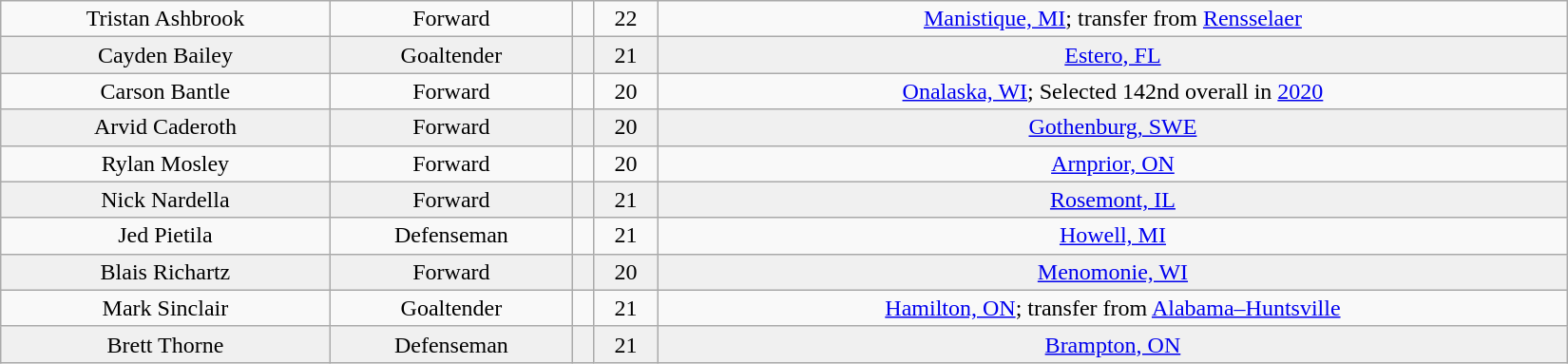<table class="wikitable" width=1100>
<tr align="center" bgcolor="">
<td>Tristan Ashbrook</td>
<td>Forward</td>
<td></td>
<td>22</td>
<td><a href='#'>Manistique, MI</a>; transfer from <a href='#'>Rensselaer</a></td>
</tr>
<tr align="center" bgcolor="f0f0f0">
<td>Cayden Bailey</td>
<td>Goaltender</td>
<td></td>
<td>21</td>
<td><a href='#'>Estero, FL</a></td>
</tr>
<tr align="center" bgcolor="">
<td>Carson Bantle</td>
<td>Forward</td>
<td></td>
<td>20</td>
<td><a href='#'>Onalaska, WI</a>; Selected 142nd overall in <a href='#'>2020</a></td>
</tr>
<tr align="center" bgcolor="f0f0f0">
<td>Arvid Caderoth</td>
<td>Forward</td>
<td></td>
<td>20</td>
<td><a href='#'>Gothenburg, SWE</a></td>
</tr>
<tr align="center" bgcolor="">
<td>Rylan Mosley</td>
<td>Forward</td>
<td></td>
<td>20</td>
<td><a href='#'>Arnprior, ON</a></td>
</tr>
<tr align="center" bgcolor="f0f0f0">
<td>Nick Nardella</td>
<td>Forward</td>
<td></td>
<td>21</td>
<td><a href='#'>Rosemont, IL</a></td>
</tr>
<tr align="center" bgcolor="">
<td>Jed Pietila</td>
<td>Defenseman</td>
<td></td>
<td>21</td>
<td><a href='#'>Howell, MI</a></td>
</tr>
<tr align="center" bgcolor="f0f0f0">
<td>Blais Richartz</td>
<td>Forward</td>
<td></td>
<td>20</td>
<td><a href='#'>Menomonie, WI</a></td>
</tr>
<tr align="center" bgcolor="">
<td>Mark Sinclair</td>
<td>Goaltender</td>
<td></td>
<td>21</td>
<td><a href='#'>Hamilton, ON</a>; transfer from <a href='#'>Alabama–Huntsville</a></td>
</tr>
<tr align="center" bgcolor="f0f0f0">
<td>Brett Thorne</td>
<td>Defenseman</td>
<td></td>
<td>21</td>
<td><a href='#'>Brampton, ON</a></td>
</tr>
</table>
